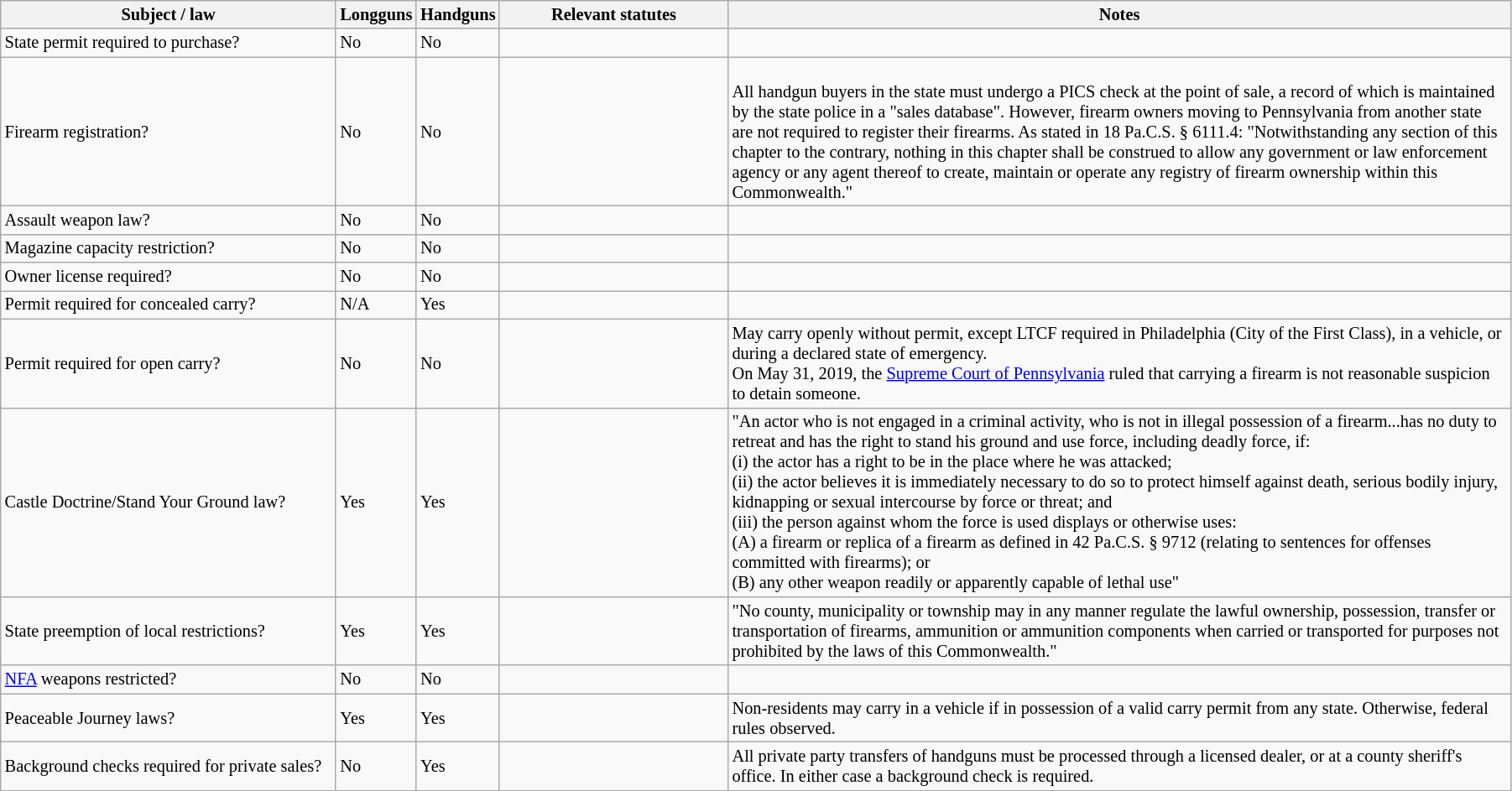<table class="wikitable" style="font-size:85%; width:95%;">
<tr>
<th scope="col" style="width:260px;">Subject / law</th>
<th scope="col" style="width:50px;">Longguns</th>
<th scope="col" style="width:50px;">Handguns</th>
<th scope="col" style="width:175px;">Relevant statutes</th>
<th>Notes</th>
</tr>
<tr>
<td>State permit required to purchase?</td>
<td>No</td>
<td>No</td>
<td></td>
<td></td>
</tr>
<tr>
<td>Firearm registration?</td>
<td>No</td>
<td>No</td>
<td></td>
<td><br>All handgun buyers in the state must undergo a PICS check at the point of sale, a record of which is maintained by the state police in a "sales database". However, firearm owners moving to Pennsylvania from another state are not required to register their firearms. As stated in 18 Pa.C.S. § 6111.4: "Notwithstanding any section of this chapter to the contrary, nothing in this chapter shall be construed to allow any government or law enforcement agency or any agent thereof to create, maintain or operate any registry of firearm ownership within this Commonwealth."</td>
</tr>
<tr>
<td>Assault weapon law?</td>
<td>No</td>
<td>No</td>
<td></td>
<td></td>
</tr>
<tr>
<td>Magazine capacity restriction?</td>
<td>No</td>
<td>No</td>
<td></td>
<td></td>
</tr>
<tr>
<td>Owner license required?</td>
<td>No</td>
<td>No</td>
<td></td>
<td></td>
</tr>
<tr>
<td>Permit required for concealed carry?</td>
<td>N/A</td>
<td>Yes</td>
<td></td>
<td></td>
</tr>
<tr>
<td>Permit required for open carry?</td>
<td>No</td>
<td>No</td>
<td><br></td>
<td>May carry openly without permit, except LTCF required in Philadelphia (City of the First Class), in a vehicle, or during a declared state of emergency.<br>On May 31, 2019, the <a href='#'>Supreme Court of Pennsylvania</a> ruled that carrying a firearm is not reasonable suspicion to detain someone.</td>
</tr>
<tr>
<td>Castle Doctrine/Stand Your Ground law?</td>
<td>Yes</td>
<td>Yes</td>
<td></td>
<td>"An actor who is not engaged in a criminal activity, who is not in illegal possession of a firearm...has no duty to retreat and has the right to stand his ground and use force, including deadly force, if:<br>(i)  the actor has a right to be in the place where he was attacked;<br>(ii)  the actor believes it is immediately necessary to do so to protect himself against death, serious bodily injury, kidnapping or sexual intercourse by force or threat; and<br>(iii)  the person against whom the force is used displays or otherwise uses:<br>(A)  a firearm or replica of a firearm as defined in 42 Pa.C.S. § 9712 (relating to sentences for offenses committed with firearms); or<br>(B)  any other weapon readily or apparently capable of lethal use"</td>
</tr>
<tr>
<td>State preemption of local restrictions?</td>
<td>Yes</td>
<td>Yes</td>
<td></td>
<td>"No county, municipality or township may in any manner regulate the lawful ownership, possession, transfer or transportation of firearms, ammunition or ammunition components when carried or transported for purposes not prohibited by the laws of this Commonwealth."</td>
</tr>
<tr>
<td><a href='#'>NFA</a> weapons restricted?</td>
<td>No</td>
<td>No</td>
<td></td>
<td></td>
</tr>
<tr>
<td>Peaceable Journey laws?</td>
<td>Yes</td>
<td>Yes</td>
<td></td>
<td>Non-residents may carry in a vehicle if in possession of a valid carry permit from any state. Otherwise, federal rules observed.</td>
</tr>
<tr>
<td>Background checks required for private sales?</td>
<td>No</td>
<td>Yes</td>
<td></td>
<td>All private party transfers of handguns must be processed through a licensed dealer, or at a county sheriff's office. In either case a background check is required.</td>
</tr>
</table>
